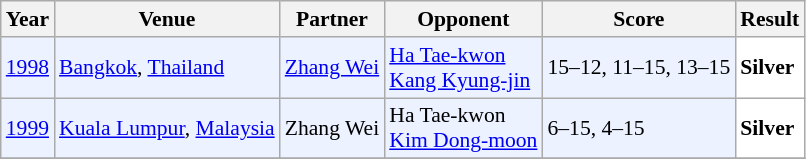<table class="sortable wikitable" style="font-size: 90%;">
<tr>
<th>Year</th>
<th>Venue</th>
<th>Partner</th>
<th>Opponent</th>
<th>Score</th>
<th>Result</th>
</tr>
<tr style="background:#ECF2FF">
<td align="center"><a href='#'>1998</a></td>
<td align="left"><a href='#'>Bangkok</a>, <a href='#'>Thailand</a></td>
<td align="left"> <a href='#'>Zhang Wei</a></td>
<td align="left"> <a href='#'>Ha Tae-kwon</a> <br>  <a href='#'>Kang Kyung-jin</a></td>
<td align="left">15–12, 11–15, 13–15</td>
<td style="text-align:left; background:white"> <strong>Silver</strong></td>
</tr>
<tr style="background:#ECF2FF">
<td align="center"><a href='#'>1999</a></td>
<td align="left"><a href='#'>Kuala Lumpur</a>, <a href='#'>Malaysia</a></td>
<td align="left"> Zhang Wei</td>
<td align="left"> Ha Tae-kwon <br>  <a href='#'>Kim Dong-moon</a></td>
<td align="left">6–15, 4–15</td>
<td style="text-align:left; background:white"> <strong>Silver</strong></td>
</tr>
<tr>
</tr>
</table>
